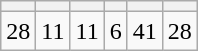<table class="wikitable" style="text-align:center">
<tr>
<th></th>
<th></th>
<th></th>
<th></th>
<th></th>
<th></th>
</tr>
<tr>
<td>28</td>
<td>11</td>
<td>11</td>
<td>6</td>
<td>41</td>
<td>28</td>
</tr>
</table>
